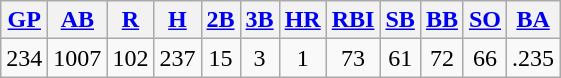<table class="wikitable">
<tr>
<th><a href='#'>GP</a></th>
<th><a href='#'>AB</a></th>
<th><a href='#'>R</a></th>
<th><a href='#'>H</a></th>
<th><a href='#'>2B</a></th>
<th><a href='#'>3B</a></th>
<th><a href='#'>HR</a></th>
<th><a href='#'>RBI</a></th>
<th><a href='#'>SB</a></th>
<th><a href='#'>BB</a></th>
<th><a href='#'>SO</a></th>
<th><a href='#'>BA</a></th>
</tr>
<tr align=center>
<td>234</td>
<td>1007</td>
<td>102</td>
<td>237</td>
<td>15</td>
<td>3</td>
<td>1</td>
<td>73</td>
<td>61</td>
<td>72</td>
<td>66</td>
<td>.235</td>
</tr>
</table>
